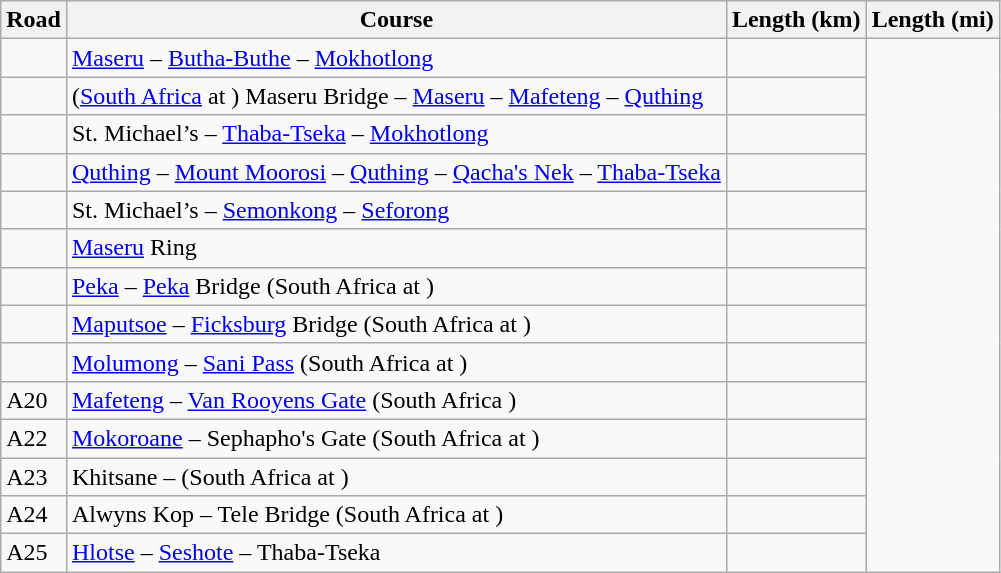<table class="wikitable">
<tr>
<th>Road</th>
<th>Course</th>
<th>Length (km)</th>
<th>Length (mi)</th>
</tr>
<tr>
<td></td>
<td><a href='#'>Maseru</a> – <a href='#'>Butha-Buthe</a> – <a href='#'>Mokhotlong</a></td>
<td></td>
</tr>
<tr>
<td></td>
<td>(<a href='#'>South Africa</a> at ) Maseru Bridge – <a href='#'>Maseru</a> – <a href='#'>Mafeteng</a> –  <a href='#'>Quthing</a></td>
<td></td>
</tr>
<tr>
<td></td>
<td>St. Michael’s – <a href='#'>Thaba-Tseka</a> – <a href='#'>Mokhotlong</a></td>
<td></td>
</tr>
<tr>
<td></td>
<td><a href='#'>Quthing</a> – <a href='#'>Mount Moorosi</a> – <a href='#'>Quthing</a> – <a href='#'>Qacha's Nek</a> – <a href='#'>Thaba-Tseka</a></td>
<td></td>
</tr>
<tr>
<td></td>
<td>St. Michael’s – <a href='#'>Semonkong</a> – <a href='#'>Seforong</a></td>
<td></td>
</tr>
<tr>
<td></td>
<td><a href='#'>Maseru</a> Ring</td>
<td></td>
</tr>
<tr>
<td></td>
<td><a href='#'>Peka</a> – <a href='#'>Peka</a> Bridge (South Africa at )</td>
<td></td>
</tr>
<tr>
<td></td>
<td><a href='#'>Maputsoe</a> – <a href='#'>Ficksburg</a> Bridge (South Africa at )</td>
<td></td>
</tr>
<tr>
<td></td>
<td><a href='#'>Molumong</a> – <a href='#'>Sani Pass</a> (South Africa at )</td>
<td></td>
</tr>
<tr>
<td>A20</td>
<td><a href='#'>Mafeteng</a> – <a href='#'>Van Rooyens Gate</a> (South Africa )</td>
<td></td>
</tr>
<tr>
<td>A22</td>
<td><a href='#'>Mokoroane</a> – Sephapho's Gate (South Africa at )</td>
<td></td>
</tr>
<tr>
<td>A23</td>
<td>Khitsane –  (South Africa at )</td>
<td></td>
</tr>
<tr>
<td>A24</td>
<td>Alwyns Kop – Tele Bridge (South Africa at )</td>
<td></td>
</tr>
<tr>
<td>A25</td>
<td><a href='#'>Hlotse</a> – <a href='#'>Seshote</a> – Thaba-Tseka</td>
<td></td>
</tr>
</table>
